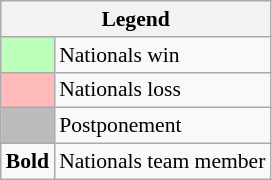<table class="wikitable" style="font-size:90%">
<tr>
<th colspan="2">Legend</th>
</tr>
<tr>
<td style="background:#bfb;"> </td>
<td>Nationals win</td>
</tr>
<tr>
<td style="background:#fbb;"> </td>
<td>Nationals loss</td>
</tr>
<tr>
<td style="background:#bbb;"> </td>
<td>Postponement</td>
</tr>
<tr>
<td><strong>Bold</strong></td>
<td>Nationals team member</td>
</tr>
</table>
